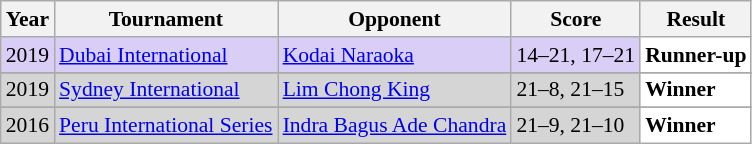<table class="sortable wikitable" style="font-size: 90%;">
<tr>
<th>Year</th>
<th>Tournament</th>
<th>Opponent</th>
<th>Score</th>
<th>Result</th>
</tr>
<tr style="background:#D8CEF6">
<td align="center">2019</td>
<td align="left"><a href='#'>Dubai International</a></td>
<td align="left"> <a href='#'>Kodai Naraoka</a></td>
<td align="left">14–21, 17–21</td>
<td style="text-align:left; background:white"> <strong>Runner-up</strong></td>
</tr>
<tr>
</tr>
<tr style="background:#D5D5D5">
<td align="center">2019</td>
<td align="left"><a href='#'>Sydney International</a></td>
<td align="left"> <a href='#'>Lim Chong King</a></td>
<td align="left">21–8, 21–15</td>
<td style="text-align:left; background:white"> <strong>Winner</strong></td>
</tr>
<tr>
</tr>
<tr style="background:#D5D5D5">
<td align="center">2016</td>
<td align="left"><a href='#'>Peru International Series</a></td>
<td align="left"> <a href='#'>Indra Bagus Ade Chandra</a></td>
<td align="left">21–9, 21–10</td>
<td style="text-align:left; background:white"> <strong>Winner</strong></td>
</tr>
</table>
